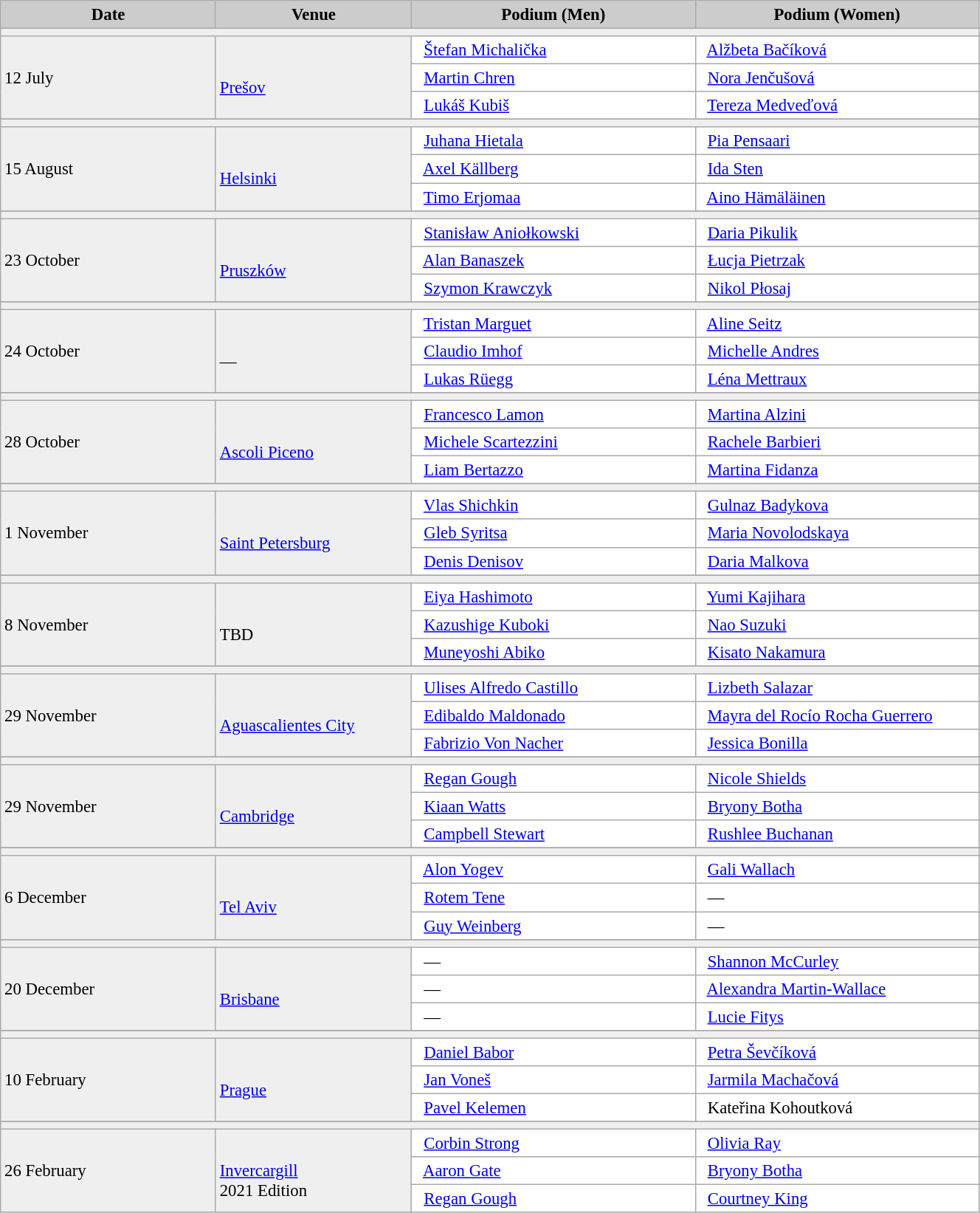<table class="wikitable" width=70% bgcolor="#f7f8ff" cellpadding="3" cellspacing="0" border="1" style="font-size: 95%; border: gray solid 1px; border-collapse: collapse;">
<tr bgcolor="#CCCCCC">
<td align="center"><strong>Date</strong></td>
<td width=20% align="center"><strong>Venue</strong></td>
<td width=29% align="center"><strong>Podium (Men)</strong></td>
<td width=29% align="center"><strong>Podium (Women)</strong></td>
</tr>
<tr bgcolor="#EFEFEF">
<td colspan=4></td>
</tr>
<tr bgcolor="#EFEFEF">
<td rowspan=3>12 July</td>
<td rowspan=3><br><a href='#'>Prešov</a></td>
<td bgcolor="#ffffff">   <a href='#'>Štefan Michalička</a></td>
<td bgcolor="#ffffff">   <a href='#'>Alžbeta Bačíková</a></td>
</tr>
<tr>
<td bgcolor="#ffffff">   <a href='#'>Martin Chren</a></td>
<td bgcolor="#ffffff">   <a href='#'>Nora Jenčušová</a></td>
</tr>
<tr>
<td bgcolor="#ffffff">   <a href='#'>Lukáš Kubiš</a></td>
<td bgcolor="#ffffff">   <a href='#'>Tereza Medveďová</a></td>
</tr>
<tr>
</tr>
<tr bgcolor="#EFEFEF">
<td colspan=4></td>
</tr>
<tr bgcolor="#EFEFEF">
<td rowspan=3>15 August</td>
<td rowspan=3><br><a href='#'>Helsinki</a></td>
<td bgcolor="#ffffff">   <a href='#'>Juhana Hietala</a></td>
<td bgcolor="#ffffff">   <a href='#'>Pia Pensaari</a></td>
</tr>
<tr>
<td bgcolor="#ffffff">   <a href='#'>Axel Källberg</a></td>
<td bgcolor="#ffffff">   <a href='#'>Ida Sten</a></td>
</tr>
<tr>
<td bgcolor="#ffffff">   <a href='#'>Timo Erjomaa</a></td>
<td bgcolor="#ffffff">   <a href='#'>Aino Hämäläinen</a></td>
</tr>
<tr>
</tr>
<tr bgcolor="#EFEFEF">
<td colspan=4></td>
</tr>
<tr bgcolor="#EFEFEF">
<td rowspan=3>23 October</td>
<td rowspan=3><br><a href='#'>Pruszków</a></td>
<td bgcolor="#ffffff">   <a href='#'>Stanisław Aniołkowski</a></td>
<td bgcolor="#ffffff">   <a href='#'>Daria Pikulik</a></td>
</tr>
<tr>
<td bgcolor="#ffffff">   <a href='#'>Alan Banaszek</a></td>
<td bgcolor="#ffffff">   <a href='#'>Łucja Pietrzak</a></td>
</tr>
<tr>
<td bgcolor="#ffffff">   <a href='#'>Szymon Krawczyk</a></td>
<td bgcolor="#ffffff">   <a href='#'>Nikol Płosaj</a></td>
</tr>
<tr>
</tr>
<tr bgcolor="#EFEFEF">
<td colspan=4></td>
</tr>
<tr bgcolor="#EFEFEF">
<td rowspan=3>24 October</td>
<td rowspan=3><br>—</td>
<td bgcolor="#ffffff">   <a href='#'>Tristan Marguet</a></td>
<td bgcolor="#ffffff">   <a href='#'>Aline Seitz</a></td>
</tr>
<tr>
<td bgcolor="#ffffff">   <a href='#'>Claudio Imhof</a></td>
<td bgcolor="#ffffff">   <a href='#'>Michelle Andres</a></td>
</tr>
<tr>
<td bgcolor="#ffffff">   <a href='#'>Lukas Rüegg</a></td>
<td bgcolor="#ffffff">   <a href='#'>Léna Mettraux</a></td>
</tr>
<tr>
</tr>
<tr bgcolor="#EFEFEF">
<td colspan=4></td>
</tr>
<tr bgcolor="#EFEFEF">
<td rowspan=3>28 October</td>
<td rowspan=3><br><a href='#'>Ascoli Piceno</a></td>
<td bgcolor="#ffffff">   <a href='#'>Francesco Lamon</a></td>
<td bgcolor="#ffffff">   <a href='#'>Martina Alzini</a></td>
</tr>
<tr>
<td bgcolor="#ffffff">   <a href='#'>Michele Scartezzini</a></td>
<td bgcolor="#ffffff">   <a href='#'>Rachele Barbieri</a></td>
</tr>
<tr>
<td bgcolor="#ffffff">   <a href='#'>Liam Bertazzo</a></td>
<td bgcolor="#ffffff">   <a href='#'>Martina Fidanza</a></td>
</tr>
<tr>
</tr>
<tr bgcolor="#EFEFEF">
<td colspan=4></td>
</tr>
<tr bgcolor="#EFEFEF">
<td rowspan=3>1 November</td>
<td rowspan=3><br><a href='#'>Saint Petersburg</a></td>
<td bgcolor="#ffffff">   <a href='#'>Vlas Shichkin</a></td>
<td bgcolor="#ffffff">   <a href='#'>Gulnaz Badykova</a></td>
</tr>
<tr>
<td bgcolor="#ffffff">   <a href='#'>Gleb Syritsa</a></td>
<td bgcolor="#ffffff">   <a href='#'>Maria Novolodskaya</a></td>
</tr>
<tr>
<td bgcolor="#ffffff">   <a href='#'>Denis Denisov</a></td>
<td bgcolor="#ffffff">   <a href='#'>Daria Malkova</a></td>
</tr>
<tr>
</tr>
<tr bgcolor="#EFEFEF">
<td colspan=4></td>
</tr>
<tr bgcolor="#EFEFEF">
<td rowspan=3>8 November</td>
<td rowspan=3><br>TBD</td>
<td bgcolor="#ffffff">   <a href='#'>Eiya Hashimoto</a></td>
<td bgcolor="#ffffff">   <a href='#'>Yumi Kajihara</a></td>
</tr>
<tr>
<td bgcolor="#ffffff">   <a href='#'>Kazushige Kuboki</a></td>
<td bgcolor="#ffffff">   <a href='#'>Nao Suzuki</a></td>
</tr>
<tr>
<td bgcolor="#ffffff">   <a href='#'>Muneyoshi Abiko</a></td>
<td bgcolor="#ffffff">   <a href='#'>Kisato Nakamura</a></td>
</tr>
<tr>
</tr>
<tr bgcolor="#EFEFEF">
<td colspan=4></td>
</tr>
<tr bgcolor="#EFEFEF">
<td rowspan=3>29 November</td>
<td rowspan=3><br><a href='#'>Aguascalientes City</a></td>
<td bgcolor="#ffffff">   <a href='#'>Ulises Alfredo Castillo</a></td>
<td bgcolor="#ffffff">   <a href='#'>Lizbeth Salazar</a></td>
</tr>
<tr>
<td bgcolor="#ffffff">   <a href='#'>Edibaldo Maldonado</a></td>
<td bgcolor="#ffffff">   <a href='#'>Mayra del Rocío Rocha Guerrero</a></td>
</tr>
<tr>
<td bgcolor="#ffffff">   <a href='#'>Fabrizio Von Nacher</a></td>
<td bgcolor="#ffffff">   <a href='#'>Jessica Bonilla</a></td>
</tr>
<tr>
</tr>
<tr bgcolor="#EFEFEF">
<td colspan=4></td>
</tr>
<tr bgcolor="#EFEFEF">
<td rowspan=3>29 November</td>
<td rowspan=3><br><a href='#'>Cambridge</a></td>
<td bgcolor="#ffffff">   <a href='#'>Regan Gough</a></td>
<td bgcolor="#ffffff">   <a href='#'>Nicole Shields</a></td>
</tr>
<tr>
<td bgcolor="#ffffff">   <a href='#'>Kiaan Watts</a></td>
<td bgcolor="#ffffff">   <a href='#'>Bryony Botha</a></td>
</tr>
<tr>
<td bgcolor="#ffffff">   <a href='#'>Campbell Stewart</a></td>
<td bgcolor="#ffffff">   <a href='#'>Rushlee Buchanan</a></td>
</tr>
<tr>
</tr>
<tr bgcolor="#EFEFEF">
<td colspan=4></td>
</tr>
<tr bgcolor="#EFEFEF">
<td rowspan=3>6 December</td>
<td rowspan=3><br><a href='#'>Tel Aviv</a></td>
<td bgcolor="#ffffff">   <a href='#'>Alon Yogev</a></td>
<td bgcolor="#ffffff">   <a href='#'>Gali Wallach</a></td>
</tr>
<tr>
<td bgcolor="#ffffff">   <a href='#'>Rotem Tene</a></td>
<td bgcolor="#ffffff">   —</td>
</tr>
<tr>
<td bgcolor="#ffffff">   <a href='#'>Guy Weinberg</a></td>
<td bgcolor="#ffffff">   —</td>
</tr>
<tr>
</tr>
<tr bgcolor="#EFEFEF">
<td colspan=4></td>
</tr>
<tr bgcolor="#EFEFEF">
<td rowspan=3>20 December</td>
<td rowspan=3><br><a href='#'>Brisbane</a></td>
<td bgcolor="#ffffff">   —</td>
<td bgcolor="#ffffff">   <a href='#'>Shannon McCurley</a></td>
</tr>
<tr>
<td bgcolor="#ffffff">   —</td>
<td bgcolor="#ffffff">   <a href='#'>Alexandra Martin-Wallace</a></td>
</tr>
<tr>
<td bgcolor="#ffffff">   —</td>
<td bgcolor="#ffffff">   <a href='#'>Lucie Fitys</a></td>
</tr>
<tr>
</tr>
<tr bgcolor="#EFEFEF">
<td colspan=4></td>
</tr>
<tr bgcolor="#EFEFEF">
<td rowspan=3>10 February</td>
<td rowspan=3><br><a href='#'>Prague</a></td>
<td bgcolor="#ffffff">   <a href='#'>Daniel Babor</a></td>
<td bgcolor="#ffffff">   <a href='#'>Petra Ševčíková</a></td>
</tr>
<tr>
<td bgcolor="#ffffff">   <a href='#'>Jan Voneš</a></td>
<td bgcolor="#ffffff">   <a href='#'>Jarmila Machačová</a></td>
</tr>
<tr>
<td bgcolor="#ffffff">   <a href='#'>Pavel Kelemen</a></td>
<td bgcolor="#ffffff">   Kateřina Kohoutková</td>
</tr>
<tr>
</tr>
<tr bgcolor="#EFEFEF">
<td colspan=4></td>
</tr>
<tr bgcolor="#EFEFEF">
<td rowspan=3>26 February</td>
<td rowspan=3><br><a href='#'>Invercargill</a><br>2021 Edition</td>
<td bgcolor="#ffffff">   <a href='#'>Corbin Strong</a></td>
<td bgcolor="#ffffff">   <a href='#'>Olivia Ray</a></td>
</tr>
<tr>
<td bgcolor="#ffffff">   <a href='#'>Aaron Gate</a></td>
<td bgcolor="#ffffff">   <a href='#'>Bryony Botha</a></td>
</tr>
<tr>
<td bgcolor="#ffffff">   <a href='#'>Regan Gough</a></td>
<td bgcolor="#ffffff">   <a href='#'>Courtney King</a></td>
</tr>
</table>
